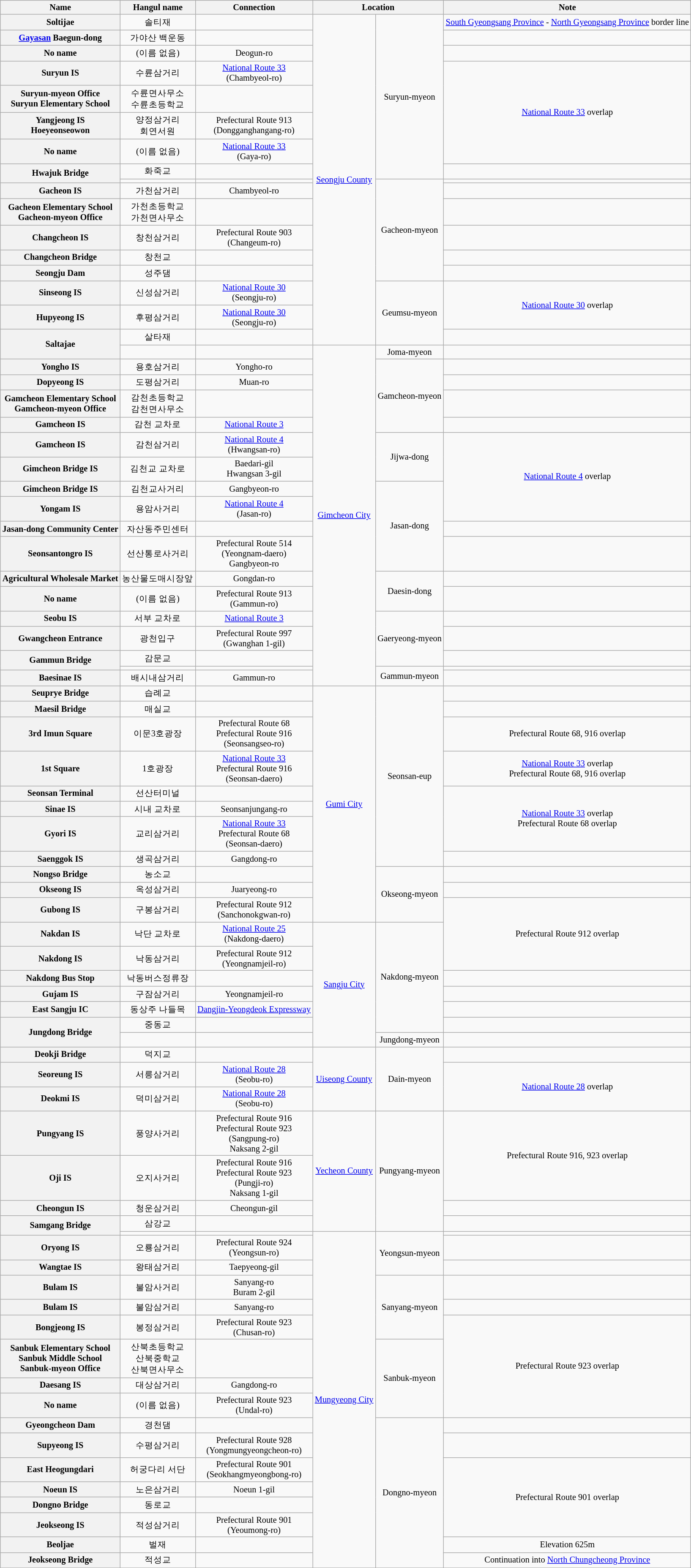<table class="wikitable" style="font-size: 85%; text-align: center;">
<tr>
<th>Name </th>
<th>Hangul name</th>
<th>Connection</th>
<th colspan="2">Location</th>
<th>Note</th>
</tr>
<tr>
<th>Soltijae</th>
<td>솔티재</td>
<td></td>
<td rowspan=17><a href='#'>Seongju County</a></td>
<td rowspan=8>Suryun-myeon</td>
<td><a href='#'>South Gyeongsang Province</a> - <a href='#'>North Gyeongsang Province</a> border line</td>
</tr>
<tr>
<th><a href='#'>Gayasan</a> Baegun-dong</th>
<td>가야산 백운동</td>
<td></td>
<td></td>
</tr>
<tr>
<th>No name</th>
<td>(이름 없음)</td>
<td>Deogun-ro</td>
<td></td>
</tr>
<tr>
<th>Suryun IS</th>
<td>수륜삼거리</td>
<td><a href='#'>National Route 33</a><br>(Chambyeol-ro)</td>
<td rowspan=4><a href='#'>National Route 33</a> overlap</td>
</tr>
<tr>
<th>Suryun-myeon Office<br>Suryun Elementary School</th>
<td>수륜면사무소<br>수륜초등학교</td>
<td></td>
</tr>
<tr>
<th>Yangjeong IS<br>Hoeyeonseowon</th>
<td>양정삼거리<br>회연서원</td>
<td>Prefectural Route 913<br>(Dongganghangang-ro)</td>
</tr>
<tr>
<th>No name</th>
<td>(이름 없음)</td>
<td><a href='#'>National Route 33</a><br>(Gaya-ro)</td>
</tr>
<tr>
<th rowspan=2>Hwajuk Bridge</th>
<td>화죽교</td>
<td></td>
<td></td>
</tr>
<tr>
<td></td>
<td></td>
<td rowspan=6>Gacheon-myeon</td>
<td></td>
</tr>
<tr>
<th>Gacheon IS</th>
<td>가천삼거리</td>
<td>Chambyeol-ro</td>
<td></td>
</tr>
<tr>
<th>Gacheon Elementary School<br>Gacheon-myeon Office</th>
<td>가천초등학교<br>가천면사무소</td>
<td></td>
<td></td>
</tr>
<tr>
<th>Changcheon IS</th>
<td>창천삼거리</td>
<td>Prefectural Route 903<br>(Changeum-ro)</td>
<td></td>
</tr>
<tr>
<th>Changcheon Bridge</th>
<td>창천교</td>
<td></td>
<td></td>
</tr>
<tr>
<th>Seongju Dam</th>
<td>성주댐</td>
<td></td>
<td></td>
</tr>
<tr>
<th>Sinseong IS</th>
<td>신성삼거리</td>
<td><a href='#'>National Route 30</a><br>(Seongju-ro)</td>
<td rowspan=3>Geumsu-myeon</td>
<td rowspan=2><a href='#'>National Route 30</a> overlap</td>
</tr>
<tr>
<th>Hupyeong IS</th>
<td>후평삼거리</td>
<td><a href='#'>National Route 30</a><br>(Seongju-ro)</td>
</tr>
<tr>
<th rowspan=2>Saltajae</th>
<td>살타재</td>
<td>　</td>
<td></td>
</tr>
<tr>
<td></td>
<td></td>
<td rowspan=18><a href='#'>Gimcheon City</a></td>
<td>Joma-myeon</td>
<td></td>
</tr>
<tr>
<th>Yongho IS</th>
<td>용호삼거리</td>
<td>Yongho-ro</td>
<td rowspan=4>Gamcheon-myeon</td>
<td></td>
</tr>
<tr>
<th>Dopyeong IS</th>
<td>도평삼거리</td>
<td>Muan-ro</td>
<td></td>
</tr>
<tr>
<th>Gamcheon Elementary School<br>Gamcheon-myeon Office</th>
<td>감천초등학교<br>감천면사무소</td>
<td></td>
<td></td>
</tr>
<tr>
<th>Gamcheon IS</th>
<td>감천 교차로</td>
<td><a href='#'>National Route 3</a></td>
<td></td>
</tr>
<tr>
<th>Gamcheon IS</th>
<td>감천삼거리</td>
<td><a href='#'>National Route 4</a><br>(Hwangsan-ro)</td>
<td rowspan=2>Jijwa-dong</td>
<td rowspan=4><a href='#'>National Route 4</a> overlap</td>
</tr>
<tr>
<th>Gimcheon Bridge IS</th>
<td>김천교 교차로</td>
<td>Baedari-gil<br>Hwangsan 3-gil</td>
</tr>
<tr>
<th>Gimcheon Bridge IS</th>
<td>김천교사거리</td>
<td>Gangbyeon-ro</td>
<td rowspan=4>Jasan-dong</td>
</tr>
<tr>
<th>Yongam IS</th>
<td>용암사거리</td>
<td><a href='#'>National Route 4</a><br>(Jasan-ro)</td>
</tr>
<tr>
<th>Jasan-dong Community Center</th>
<td>자산동주민센터</td>
<td></td>
<td></td>
</tr>
<tr>
<th>Seonsantongro IS</th>
<td>선산통로사거리</td>
<td>Prefectural Route 514<br>(Yeongnam-daero)<br>Gangbyeon-ro</td>
<td></td>
</tr>
<tr>
<th>Agricultural Wholesale Market</th>
<td>농산물도매시장앞</td>
<td>Gongdan-ro</td>
<td rowspan=2>Daesin-dong</td>
<td></td>
</tr>
<tr>
<th>No name</th>
<td>(이름 없음)</td>
<td>Prefectural Route 913<br>(Gammun-ro)</td>
<td></td>
</tr>
<tr>
<th>Seobu IS</th>
<td>서부 교차로</td>
<td><a href='#'>National Route 3</a></td>
<td rowspan=3>Gaeryeong-myeon</td>
<td></td>
</tr>
<tr>
<th>Gwangcheon Entrance</th>
<td>광천입구</td>
<td>Prefectural Route 997<br>(Gwanghan 1-gil)</td>
<td></td>
</tr>
<tr>
<th rowspan=2>Gammun Bridge</th>
<td>감문교</td>
<td></td>
<td></td>
</tr>
<tr>
<td></td>
<td></td>
<td rowspan=2>Gammun-myeon</td>
<td></td>
</tr>
<tr>
<th>Baesinae IS</th>
<td>배시내삼거리</td>
<td>Gammun-ro</td>
<td></td>
</tr>
<tr>
<th>Seuprye Bridge</th>
<td>습례교</td>
<td></td>
<td rowspan=11><a href='#'>Gumi City</a></td>
<td rowspan=8>Seonsan-eup</td>
<td></td>
</tr>
<tr>
<th>Maesil Bridge</th>
<td>매실교</td>
<td></td>
<td></td>
</tr>
<tr>
<th>3rd Imun Square</th>
<td>이문3호광장</td>
<td>Prefectural Route 68<br>Prefectural Route 916<br>(Seonsangseo-ro)</td>
<td>Prefectural Route 68, 916 overlap</td>
</tr>
<tr>
<th>1st Square</th>
<td>1호광장</td>
<td><a href='#'>National Route 33</a><br>Prefectural Route 916<br>(Seonsan-daero)</td>
<td><a href='#'>National Route 33</a> overlap<br>Prefectural Route 68, 916 overlap</td>
</tr>
<tr>
<th>Seonsan Terminal</th>
<td>선산터미널</td>
<td></td>
<td rowspan=3><a href='#'>National Route 33</a> overlap<br>Prefectural Route 68 overlap</td>
</tr>
<tr>
<th>Sinae IS</th>
<td>시내 교차로</td>
<td>Seonsanjungang-ro</td>
</tr>
<tr>
<th>Gyori IS</th>
<td>교리삼거리</td>
<td><a href='#'>National Route 33</a><br>Prefectural Route 68<br>(Seonsan-daero)</td>
</tr>
<tr>
<th>Saenggok IS</th>
<td>생곡삼거리</td>
<td>Gangdong-ro</td>
<td></td>
</tr>
<tr>
<th>Nongso Bridge</th>
<td>농소교</td>
<td></td>
<td rowspan=3>Okseong-myeon</td>
<td></td>
</tr>
<tr>
<th>Okseong IS</th>
<td>옥성삼거리</td>
<td>Juaryeong-ro</td>
<td></td>
</tr>
<tr>
<th>Gubong IS</th>
<td>구봉삼거리</td>
<td>Prefectural Route 912<br>(Sanchonokgwan-ro)</td>
<td rowspan=3>Prefectural Route 912 overlap</td>
</tr>
<tr>
<th>Nakdan IS</th>
<td>낙단 교차로</td>
<td><a href='#'>National Route 25</a><br>(Nakdong-daero)</td>
<td rowspan=7><a href='#'>Sangju City</a></td>
<td rowspan=6>Nakdong-myeon</td>
</tr>
<tr>
<th>Nakdong IS</th>
<td>낙동삼거리</td>
<td>Prefectural Route 912<br>(Yeongnamjeil-ro)</td>
</tr>
<tr>
<th>Nakdong Bus Stop</th>
<td>낙동버스정류장</td>
<td></td>
<td></td>
</tr>
<tr>
<th>Gujam IS</th>
<td>구잠삼거리</td>
<td>Yeongnamjeil-ro</td>
<td></td>
</tr>
<tr>
<th>East Sangju IC</th>
<td>동상주 나들목</td>
<td><a href='#'>Dangjin-Yeongdeok Expressway</a></td>
<td></td>
</tr>
<tr>
<th rowspan=2>Jungdong Bridge</th>
<td>중동교</td>
<td>　</td>
<td></td>
</tr>
<tr>
<td></td>
<td></td>
<td>Jungdong-myeon</td>
<td></td>
</tr>
<tr>
<th>Deokji Bridge</th>
<td>덕지교</td>
<td></td>
<td rowspan=3><a href='#'>Uiseong County</a></td>
<td rowspan=3>Dain-myeon</td>
<td></td>
</tr>
<tr>
<th>Seoreung IS</th>
<td>서릉삼거리</td>
<td><a href='#'>National Route 28</a><br>(Seobu-ro)</td>
<td rowspan=2><a href='#'>National Route 28</a> overlap</td>
</tr>
<tr>
<th>Deokmi IS</th>
<td>덕미삼거리</td>
<td><a href='#'>National Route 28</a><br>(Seobu-ro)</td>
</tr>
<tr>
<th>Pungyang IS</th>
<td>풍양사거리</td>
<td>Prefectural Route 916<br>Prefectural Route 923<br>(Sangpung-ro)<br>Naksang 2-gil</td>
<td rowspan=4><a href='#'>Yecheon County</a></td>
<td rowspan=4>Pungyang-myeon</td>
<td rowspan=2>Prefectural Route 916, 923 overlap</td>
</tr>
<tr>
<th>Oji IS</th>
<td>오지사거리</td>
<td>Prefectural Route 916<br>Prefectural Route 923<br>(Pungji-ro)<br>Naksang 1-gil</td>
</tr>
<tr>
<th>Cheongun IS</th>
<td>청운삼거리</td>
<td>Cheongun-gil</td>
<td></td>
</tr>
<tr>
<th rowspan=2>Samgang Bridge</th>
<td>삼강교</td>
<td></td>
<td></td>
</tr>
<tr>
<td></td>
<td></td>
<td rowspan=17><a href='#'>Mungyeong City</a></td>
<td rowspan=3>Yeongsun-myeon</td>
<td></td>
</tr>
<tr>
<th>Oryong IS</th>
<td>오룡삼거리</td>
<td>Prefectural Route 924<br>(Yeongsun-ro)</td>
<td></td>
</tr>
<tr>
<th>Wangtae IS</th>
<td>왕태삼거리</td>
<td>Taepyeong-gil</td>
<td></td>
</tr>
<tr>
<th>Bulam IS</th>
<td>불암사거리</td>
<td>Sanyang-ro<br>Buram 2-gil</td>
<td rowspan=3>Sanyang-myeon</td>
<td></td>
</tr>
<tr>
<th>Bulam IS</th>
<td>불암삼거리</td>
<td>Sanyang-ro</td>
<td></td>
</tr>
<tr>
<th>Bongjeong IS</th>
<td>봉정삼거리</td>
<td>Prefectural Route 923<br>(Chusan-ro)</td>
<td rowspan=4>Prefectural Route 923 overlap</td>
</tr>
<tr>
<th>Sanbuk Elementary School<br>Sanbuk Middle School<br>Sanbuk-myeon Office</th>
<td>산북초등학교<br>산북중학교<br>산북면사무소</td>
<td></td>
<td rowspan=3>Sanbuk-myeon</td>
</tr>
<tr>
<th>Daesang IS</th>
<td>대상삼거리</td>
<td>Gangdong-ro</td>
</tr>
<tr>
<th>No name</th>
<td>(이름 없음)</td>
<td>Prefectural Route 923<br>(Undal-ro)</td>
</tr>
<tr>
<th>Gyeongcheon Dam</th>
<td>경천댐</td>
<td></td>
<td rowspan=8>Dongno-myeon</td>
<td></td>
</tr>
<tr>
<th>Supyeong IS</th>
<td>수평삼거리</td>
<td>Prefectural Route 928<br>(Yongmungyeongcheon-ro)</td>
<td></td>
</tr>
<tr>
<th>East Heogungdari</th>
<td>허궁다리 서단</td>
<td>Prefectural Route 901<br>(Seokhangmyeongbong-ro)</td>
<td rowspan=4>Prefectural Route 901 overlap</td>
</tr>
<tr>
<th>Noeun IS</th>
<td>노은삼거리</td>
<td>Noeun 1-gil</td>
</tr>
<tr>
<th>Dongno Bridge</th>
<td>동로교</td>
<td></td>
</tr>
<tr>
<th>Jeokseong IS</th>
<td>적성삼거리</td>
<td>Prefectural Route 901<br>(Yeoumong-ro)</td>
</tr>
<tr>
<th>Beoljae</th>
<td>벌재</td>
<td></td>
<td>Elevation 625m</td>
</tr>
<tr>
<th>Jeokseong Bridge</th>
<td>적성교</td>
<td></td>
<td>Continuation into <a href='#'>North Chungcheong Province</a></td>
</tr>
<tr>
</tr>
</table>
